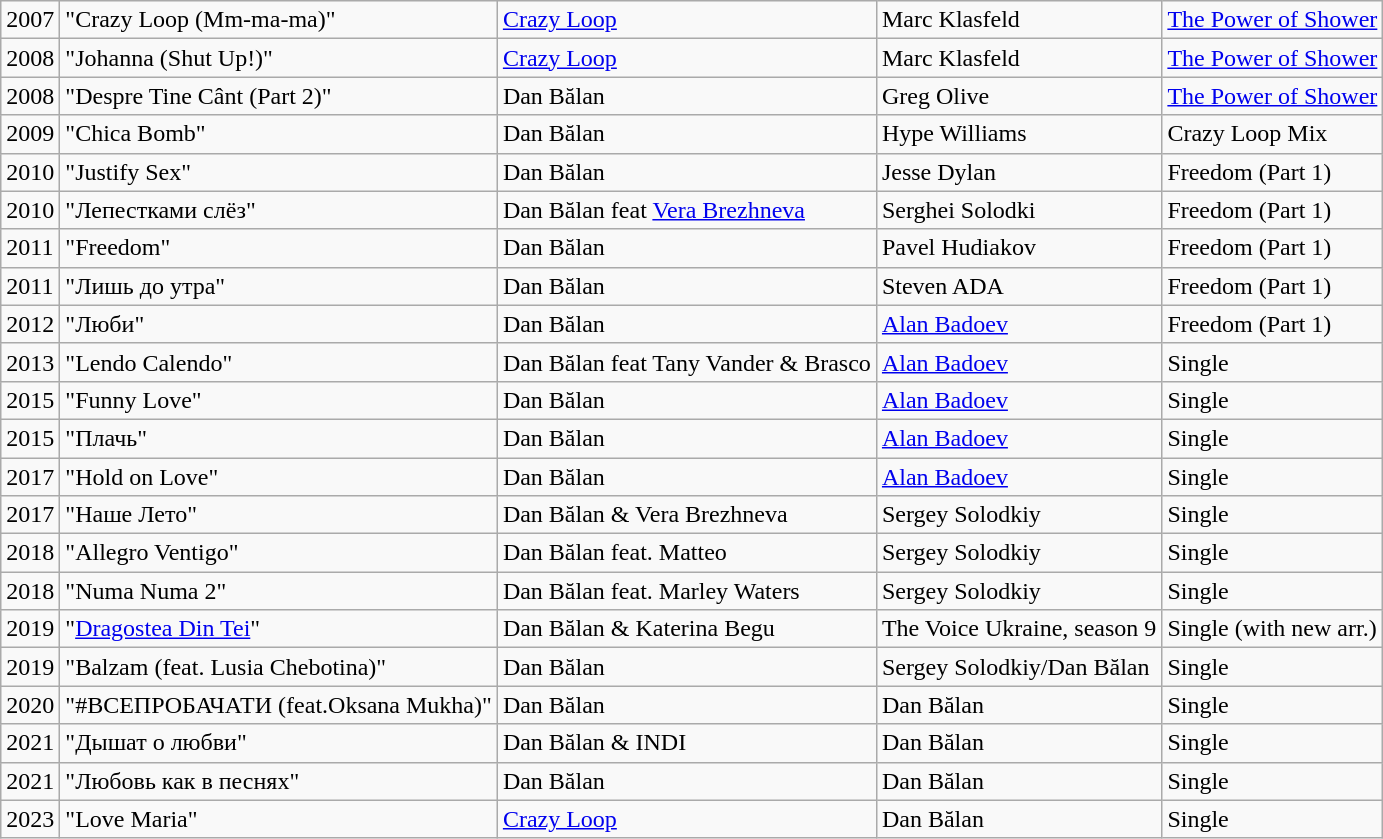<table class="wikitable">
<tr>
<td>2007</td>
<td>"Crazy Loop (Mm-ma-ma)"</td>
<td><a href='#'>Crazy Loop</a></td>
<td>Marc Klasfeld</td>
<td><a href='#'>The Power of Shower</a></td>
</tr>
<tr>
<td>2008</td>
<td>"Johanna (Shut Up!)"</td>
<td><a href='#'>Crazy Loop</a></td>
<td>Marc Klasfeld</td>
<td><a href='#'>The Power of Shower</a></td>
</tr>
<tr>
<td>2008</td>
<td>"Despre Tine Cânt (Part 2)"</td>
<td>Dan Bălan</td>
<td>Greg Olive</td>
<td><a href='#'>The Power of Shower</a></td>
</tr>
<tr>
<td>2009</td>
<td>"Chica Bomb"</td>
<td>Dan Bălan</td>
<td>Hype Williams</td>
<td>Crazy Loop Mix</td>
</tr>
<tr>
<td>2010</td>
<td>"Justify Sex"</td>
<td>Dan Bălan</td>
<td>Jesse Dylan</td>
<td>Freedom (Part 1)</td>
</tr>
<tr>
<td>2010</td>
<td>"Лепестками слёз"</td>
<td>Dan Bălan feat <a href='#'>Vera Brezhneva</a></td>
<td>Serghei Solodki</td>
<td>Freedom (Part 1)</td>
</tr>
<tr>
<td>2011</td>
<td>"Freedom"</td>
<td>Dan Bălan</td>
<td>Pavel Hudiakov</td>
<td>Freedom (Part 1)</td>
</tr>
<tr>
<td>2011</td>
<td>"Лишь до утра"</td>
<td>Dan Bălan</td>
<td>Steven ADA</td>
<td>Freedom (Part 1)</td>
</tr>
<tr>
<td>2012</td>
<td>"Люби"</td>
<td>Dan Bălan</td>
<td><a href='#'>Alan Badoev</a></td>
<td>Freedom (Part 1)</td>
</tr>
<tr>
<td>2013</td>
<td>"Lendo Calendo"</td>
<td>Dan Bălan feat Tany Vander & Brasco</td>
<td><a href='#'>Alan Badoev</a></td>
<td>Single</td>
</tr>
<tr>
<td>2015</td>
<td>"Funny Love"</td>
<td>Dan Bălan</td>
<td><a href='#'>Alan Badoev</a></td>
<td>Single</td>
</tr>
<tr>
<td>2015</td>
<td>"Плачь"</td>
<td>Dan Bălan</td>
<td><a href='#'>Alan Badoev</a></td>
<td>Single</td>
</tr>
<tr>
<td>2017</td>
<td>"Hold on Love"</td>
<td>Dan Bălan</td>
<td><a href='#'>Alan Badoev</a></td>
<td>Single</td>
</tr>
<tr>
<td>2017</td>
<td>"Наше Лето"</td>
<td>Dan Bălan & Vera Brezhneva</td>
<td>Sergey Solodkiy</td>
<td>Single</td>
</tr>
<tr>
<td>2018</td>
<td>"Allegro Ventigo"</td>
<td>Dan Bălan feat. Matteo</td>
<td>Sergey Solodkiy</td>
<td>Single</td>
</tr>
<tr>
<td>2018</td>
<td>"Numa Numa 2"</td>
<td>Dan Bălan feat. Marley Waters</td>
<td>Sergey Solodkiy</td>
<td>Single</td>
</tr>
<tr>
<td>2019</td>
<td>"<a href='#'>Dragostea Din Tei</a>"</td>
<td>Dan Bălan & Katerina Begu</td>
<td>The Voice Ukraine, season 9</td>
<td>Single (with new arr.) </td>
</tr>
<tr>
<td>2019</td>
<td>"Balzam (feat. Lusia Chebotina)"</td>
<td>Dan Bălan</td>
<td>Sergey Solodkiy/Dan Bălan</td>
<td>Single</td>
</tr>
<tr>
<td>2020</td>
<td>"#ВСЕПРОБАЧАТИ (feat.Oksana Mukha)"</td>
<td>Dan Bălan</td>
<td>Dan Bălan</td>
<td>Single</td>
</tr>
<tr>
<td>2021</td>
<td>"Дышат о любви"</td>
<td>Dan Bălan & INDI</td>
<td>Dan Bălan</td>
<td>Single</td>
</tr>
<tr>
<td>2021</td>
<td>"Любовь как в песнях"</td>
<td>Dan Bălan</td>
<td>Dan Bălan</td>
<td>Single</td>
</tr>
<tr>
<td>2023</td>
<td>"Love Maria"</td>
<td><a href='#'>Crazy Loop</a></td>
<td>Dan Bălan</td>
<td>Single</td>
</tr>
</table>
